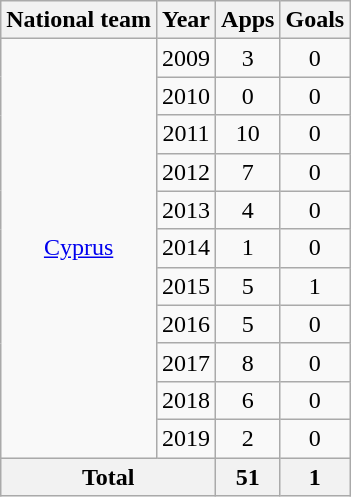<table class=wikitable style=text-align:center>
<tr>
<th>National team</th>
<th>Year</th>
<th>Apps</th>
<th>Goals</th>
</tr>
<tr>
<td rowspan=11><a href='#'>Cyprus</a></td>
<td>2009</td>
<td>3</td>
<td>0</td>
</tr>
<tr>
<td>2010</td>
<td>0</td>
<td>0</td>
</tr>
<tr>
<td>2011</td>
<td>10</td>
<td>0</td>
</tr>
<tr>
<td>2012</td>
<td>7</td>
<td>0</td>
</tr>
<tr>
<td>2013</td>
<td>4</td>
<td>0</td>
</tr>
<tr>
<td>2014</td>
<td>1</td>
<td>0</td>
</tr>
<tr>
<td>2015</td>
<td>5</td>
<td>1</td>
</tr>
<tr>
<td>2016</td>
<td>5</td>
<td>0</td>
</tr>
<tr>
<td>2017</td>
<td>8</td>
<td>0</td>
</tr>
<tr>
<td>2018</td>
<td>6</td>
<td>0</td>
</tr>
<tr>
<td>2019</td>
<td>2</td>
<td>0</td>
</tr>
<tr>
<th colspan=2>Total</th>
<th>51</th>
<th>1</th>
</tr>
</table>
